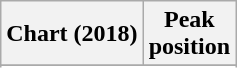<table class="wikitable sortable plainrowheaders" style="text-align:center">
<tr>
<th scope="col">Chart (2018)</th>
<th scope="col">Peak<br> position</th>
</tr>
<tr>
</tr>
<tr>
</tr>
<tr>
</tr>
</table>
